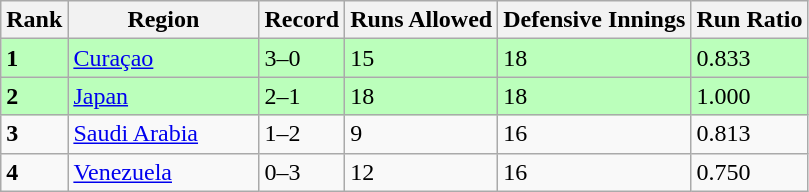<table class="wikitable">
<tr>
<th>Rank</th>
<th>Region</th>
<th>Record</th>
<th>Runs Allowed</th>
<th>Defensive Innings</th>
<th>Run Ratio</th>
</tr>
<tr bgcolor="bbffbb">
<td><strong>1</strong></td>
<td align="left" width="120"> <a href='#'>Curaçao</a></td>
<td>3–0</td>
<td>15</td>
<td>18</td>
<td>0.833</td>
</tr>
<tr bgcolor="bbffbb">
<td><strong>2</strong></td>
<td align="left" width="120"> <a href='#'>Japan</a></td>
<td>2–1</td>
<td>18</td>
<td>18</td>
<td>1.000</td>
</tr>
<tr>
<td><strong>3</strong></td>
<td align="left" width="120"> <a href='#'>Saudi Arabia</a></td>
<td>1–2</td>
<td>9</td>
<td>16</td>
<td>0.813</td>
</tr>
<tr>
<td><strong>4</strong></td>
<td align="left" width="120"> <a href='#'>Venezuela</a></td>
<td>0–3</td>
<td>12</td>
<td>16</td>
<td>0.750</td>
</tr>
</table>
